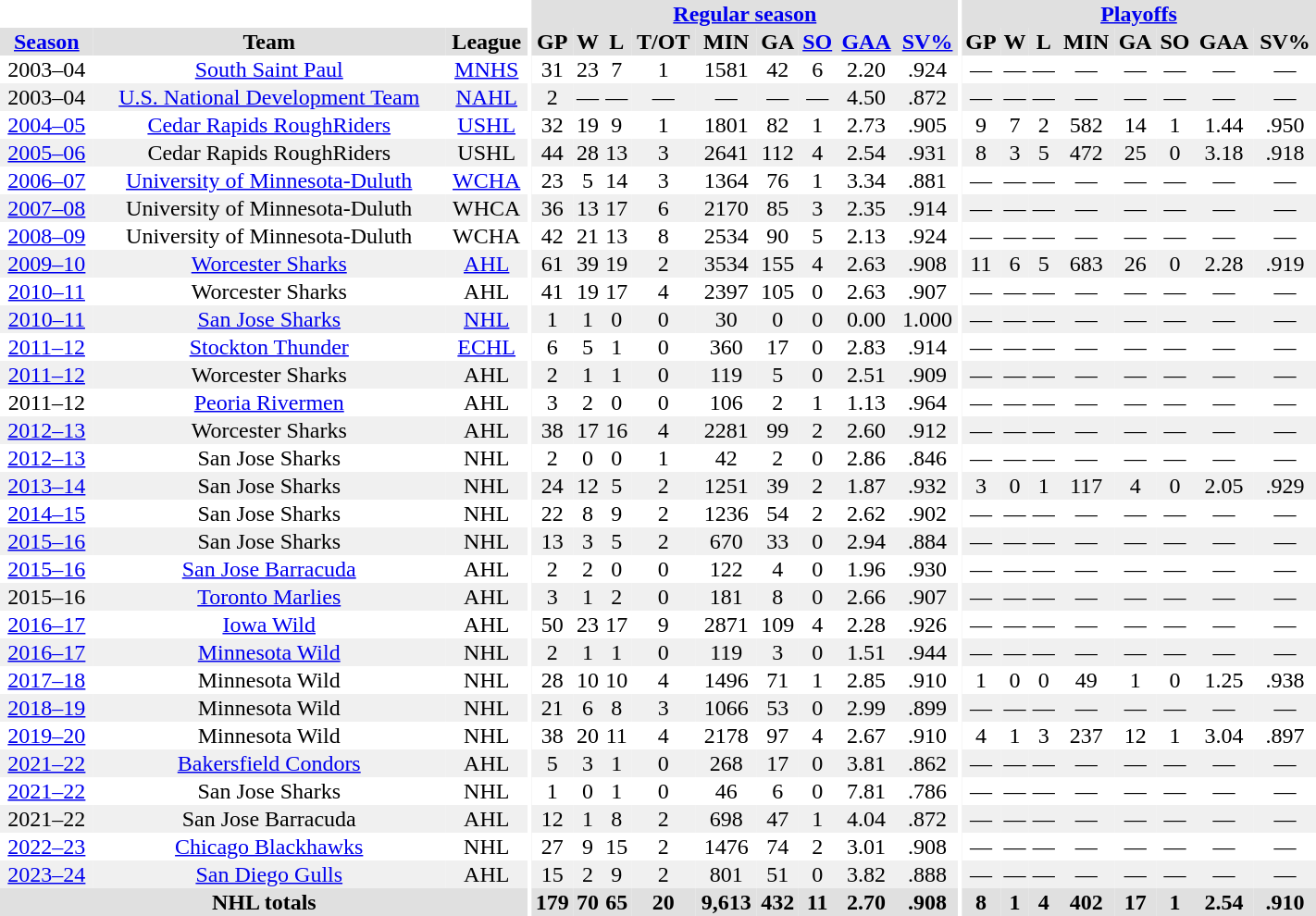<table border="0" cellpadding="1" cellspacing="0" style="text-align:center; width:75%">
<tr align="center" bgcolor="#e0e0e0">
<th align="center" colspan="3" bgcolor="#ffffff"></th>
<th align="center" rowspan="99" bgcolor="#ffffff"></th>
<th align="center" colspan="9" bgcolor="#e0e0e0"><a href='#'>Regular season</a></th>
<th align="center" rowspan="99" bgcolor="#ffffff"></th>
<th align="center" colspan="8" bgcolor="#e0e0e0"><a href='#'>Playoffs</a></th>
</tr>
<tr align="center" bgcolor="#e0e0e0">
<th><a href='#'>Season</a></th>
<th>Team</th>
<th>League</th>
<th>GP</th>
<th>W</th>
<th>L</th>
<th>T/OT</th>
<th>MIN</th>
<th>GA</th>
<th><a href='#'>SO</a></th>
<th><a href='#'>GAA</a></th>
<th><a href='#'>SV%</a></th>
<th>GP</th>
<th>W</th>
<th>L</th>
<th>MIN</th>
<th>GA</th>
<th>SO</th>
<th>GAA</th>
<th>SV%</th>
</tr>
<tr align="center">
<td>2003–04</td>
<td><a href='#'>South Saint Paul</a></td>
<td><a href='#'>MNHS</a></td>
<td>31</td>
<td>23</td>
<td>7</td>
<td>1</td>
<td>1581</td>
<td>42</td>
<td>6</td>
<td>2.20</td>
<td>.924</td>
<td>—</td>
<td>—</td>
<td>—</td>
<td>—</td>
<td>—</td>
<td>—</td>
<td>—</td>
<td>—</td>
</tr>
<tr align="center"  bgcolor="#f0f0f0">
<td>2003–04</td>
<td><a href='#'>U.S. National Development Team</a></td>
<td><a href='#'>NAHL</a></td>
<td>2</td>
<td>—</td>
<td>—</td>
<td>—</td>
<td>—</td>
<td>—</td>
<td>—</td>
<td>4.50</td>
<td>.872</td>
<td>—</td>
<td>—</td>
<td>—</td>
<td>—</td>
<td>—</td>
<td>—</td>
<td>—</td>
<td>—</td>
</tr>
<tr align="center">
<td><a href='#'>2004–05</a></td>
<td><a href='#'>Cedar Rapids RoughRiders</a></td>
<td><a href='#'>USHL</a></td>
<td>32</td>
<td>19</td>
<td>9</td>
<td>1</td>
<td>1801</td>
<td>82</td>
<td>1</td>
<td>2.73</td>
<td>.905</td>
<td>9</td>
<td>7</td>
<td>2</td>
<td>582</td>
<td>14</td>
<td>1</td>
<td>1.44</td>
<td>.950</td>
</tr>
<tr align="center" bgcolor="#f0f0f0">
<td><a href='#'>2005–06</a></td>
<td>Cedar Rapids RoughRiders</td>
<td>USHL</td>
<td>44</td>
<td>28</td>
<td>13</td>
<td>3</td>
<td>2641</td>
<td>112</td>
<td>4</td>
<td>2.54</td>
<td>.931</td>
<td>8</td>
<td>3</td>
<td>5</td>
<td>472</td>
<td>25</td>
<td>0</td>
<td>3.18</td>
<td>.918</td>
</tr>
<tr align="center">
<td><a href='#'>2006–07</a></td>
<td><a href='#'>University of Minnesota-Duluth</a></td>
<td><a href='#'>WCHA</a></td>
<td>23</td>
<td>5</td>
<td>14</td>
<td>3</td>
<td>1364</td>
<td>76</td>
<td>1</td>
<td>3.34</td>
<td>.881</td>
<td>—</td>
<td>—</td>
<td>—</td>
<td>—</td>
<td>—</td>
<td>—</td>
<td>—</td>
<td>—</td>
</tr>
<tr align="center" bgcolor="#f0f0f0">
<td><a href='#'>2007–08</a></td>
<td>University of Minnesota-Duluth</td>
<td>WHCA</td>
<td>36</td>
<td>13</td>
<td>17</td>
<td>6</td>
<td>2170</td>
<td>85</td>
<td>3</td>
<td>2.35</td>
<td>.914</td>
<td>—</td>
<td>—</td>
<td>—</td>
<td>—</td>
<td>—</td>
<td>—</td>
<td>—</td>
<td>—</td>
</tr>
<tr align="center">
<td><a href='#'>2008–09</a></td>
<td>University of Minnesota-Duluth</td>
<td>WCHA</td>
<td>42</td>
<td>21</td>
<td>13</td>
<td>8</td>
<td>2534</td>
<td>90</td>
<td>5</td>
<td>2.13</td>
<td>.924</td>
<td>—</td>
<td>—</td>
<td>—</td>
<td>—</td>
<td>—</td>
<td>—</td>
<td>—</td>
<td>—</td>
</tr>
<tr align="center" bgcolor="#f0f0f0">
<td><a href='#'>2009–10</a></td>
<td><a href='#'>Worcester Sharks</a></td>
<td><a href='#'>AHL</a></td>
<td>61</td>
<td>39</td>
<td>19</td>
<td>2</td>
<td>3534</td>
<td>155</td>
<td>4</td>
<td>2.63</td>
<td>.908</td>
<td>11</td>
<td>6</td>
<td>5</td>
<td>683</td>
<td>26</td>
<td>0</td>
<td>2.28</td>
<td>.919</td>
</tr>
<tr align="center">
<td><a href='#'>2010–11</a></td>
<td>Worcester Sharks</td>
<td>AHL</td>
<td>41</td>
<td>19</td>
<td>17</td>
<td>4</td>
<td>2397</td>
<td>105</td>
<td>0</td>
<td>2.63</td>
<td>.907</td>
<td>—</td>
<td>—</td>
<td>—</td>
<td>—</td>
<td>—</td>
<td>—</td>
<td>—</td>
<td>—</td>
</tr>
<tr align="center" bgcolor="#f0f0f0">
<td><a href='#'>2010–11</a></td>
<td><a href='#'>San Jose Sharks</a></td>
<td><a href='#'>NHL</a></td>
<td>1</td>
<td>1</td>
<td>0</td>
<td>0</td>
<td>30</td>
<td>0</td>
<td>0</td>
<td>0.00</td>
<td>1.000</td>
<td>—</td>
<td>—</td>
<td>—</td>
<td>—</td>
<td>—</td>
<td>—</td>
<td>—</td>
<td>—</td>
</tr>
<tr align="center">
<td><a href='#'>2011–12</a></td>
<td><a href='#'>Stockton Thunder</a></td>
<td><a href='#'>ECHL</a></td>
<td>6</td>
<td>5</td>
<td>1</td>
<td>0</td>
<td>360</td>
<td>17</td>
<td>0</td>
<td>2.83</td>
<td>.914</td>
<td>—</td>
<td>—</td>
<td>—</td>
<td>—</td>
<td>—</td>
<td>—</td>
<td>—</td>
<td>—</td>
</tr>
<tr align="center" bgcolor="#f0f0f0">
<td><a href='#'>2011–12</a></td>
<td>Worcester Sharks</td>
<td>AHL</td>
<td>2</td>
<td>1</td>
<td>1</td>
<td>0</td>
<td>119</td>
<td>5</td>
<td>0</td>
<td>2.51</td>
<td>.909</td>
<td>—</td>
<td>—</td>
<td>—</td>
<td>—</td>
<td>—</td>
<td>—</td>
<td>—</td>
<td>—</td>
</tr>
<tr align="center">
<td>2011–12</td>
<td><a href='#'>Peoria Rivermen</a></td>
<td>AHL</td>
<td>3</td>
<td>2</td>
<td>0</td>
<td>0</td>
<td>106</td>
<td>2</td>
<td>1</td>
<td>1.13</td>
<td>.964</td>
<td>—</td>
<td>—</td>
<td>—</td>
<td>—</td>
<td>—</td>
<td>—</td>
<td>—</td>
<td>—</td>
</tr>
<tr align="center" bgcolor="#f0f0f0">
<td><a href='#'>2012–13</a></td>
<td>Worcester Sharks</td>
<td>AHL</td>
<td>38</td>
<td>17</td>
<td>16</td>
<td>4</td>
<td>2281</td>
<td>99</td>
<td>2</td>
<td>2.60</td>
<td>.912</td>
<td>—</td>
<td>—</td>
<td>—</td>
<td>—</td>
<td>—</td>
<td>—</td>
<td>—</td>
<td>—</td>
</tr>
<tr align="center">
<td><a href='#'>2012–13</a></td>
<td>San Jose Sharks</td>
<td>NHL</td>
<td>2</td>
<td>0</td>
<td>0</td>
<td>1</td>
<td>42</td>
<td>2</td>
<td>0</td>
<td>2.86</td>
<td>.846</td>
<td>—</td>
<td>—</td>
<td>—</td>
<td>—</td>
<td>—</td>
<td>—</td>
<td>—</td>
<td>—</td>
</tr>
<tr align="center" bgcolor="#f0f0f0">
<td><a href='#'>2013–14</a></td>
<td>San Jose Sharks</td>
<td>NHL</td>
<td>24</td>
<td>12</td>
<td>5</td>
<td>2</td>
<td>1251</td>
<td>39</td>
<td>2</td>
<td>1.87</td>
<td>.932</td>
<td>3</td>
<td>0</td>
<td>1</td>
<td>117</td>
<td>4</td>
<td>0</td>
<td>2.05</td>
<td>.929</td>
</tr>
<tr align="center">
<td><a href='#'>2014–15</a></td>
<td>San Jose Sharks</td>
<td>NHL</td>
<td>22</td>
<td>8</td>
<td>9</td>
<td>2</td>
<td>1236</td>
<td>54</td>
<td>2</td>
<td>2.62</td>
<td>.902</td>
<td>—</td>
<td>—</td>
<td>—</td>
<td>—</td>
<td>—</td>
<td>—</td>
<td>—</td>
<td>—</td>
</tr>
<tr align="center" bgcolor="#f0f0f0">
<td><a href='#'>2015–16</a></td>
<td>San Jose Sharks</td>
<td>NHL</td>
<td>13</td>
<td>3</td>
<td>5</td>
<td>2</td>
<td>670</td>
<td>33</td>
<td>0</td>
<td>2.94</td>
<td>.884</td>
<td>—</td>
<td>—</td>
<td>—</td>
<td>—</td>
<td>—</td>
<td>—</td>
<td>—</td>
<td>—</td>
</tr>
<tr align="center">
<td><a href='#'>2015–16</a></td>
<td><a href='#'>San Jose Barracuda</a></td>
<td>AHL</td>
<td>2</td>
<td>2</td>
<td>0</td>
<td>0</td>
<td>122</td>
<td>4</td>
<td>0</td>
<td>1.96</td>
<td>.930</td>
<td>—</td>
<td>—</td>
<td>—</td>
<td>—</td>
<td>—</td>
<td>—</td>
<td>—</td>
<td>—</td>
</tr>
<tr align="center" bgcolor="#f0f0f0">
<td>2015–16</td>
<td><a href='#'>Toronto Marlies</a></td>
<td>AHL</td>
<td>3</td>
<td>1</td>
<td>2</td>
<td>0</td>
<td>181</td>
<td>8</td>
<td>0</td>
<td>2.66</td>
<td>.907</td>
<td>—</td>
<td>—</td>
<td>—</td>
<td>—</td>
<td>—</td>
<td>—</td>
<td>—</td>
<td>—</td>
</tr>
<tr align="center">
<td><a href='#'>2016–17</a></td>
<td><a href='#'>Iowa Wild</a></td>
<td>AHL</td>
<td>50</td>
<td>23</td>
<td>17</td>
<td>9</td>
<td>2871</td>
<td>109</td>
<td>4</td>
<td>2.28</td>
<td>.926</td>
<td>—</td>
<td>—</td>
<td>—</td>
<td>—</td>
<td>—</td>
<td>—</td>
<td>—</td>
<td>—</td>
</tr>
<tr align="center" bgcolor="#f0f0f0">
<td><a href='#'>2016–17</a></td>
<td><a href='#'>Minnesota Wild</a></td>
<td>NHL</td>
<td>2</td>
<td>1</td>
<td>1</td>
<td>0</td>
<td>119</td>
<td>3</td>
<td>0</td>
<td>1.51</td>
<td>.944</td>
<td>—</td>
<td>—</td>
<td>—</td>
<td>—</td>
<td>—</td>
<td>—</td>
<td>—</td>
<td>—</td>
</tr>
<tr align="center">
<td><a href='#'>2017–18</a></td>
<td>Minnesota Wild</td>
<td>NHL</td>
<td>28</td>
<td>10</td>
<td>10</td>
<td>4</td>
<td>1496</td>
<td>71</td>
<td>1</td>
<td>2.85</td>
<td>.910</td>
<td>1</td>
<td>0</td>
<td>0</td>
<td>49</td>
<td>1</td>
<td>0</td>
<td>1.25</td>
<td>.938</td>
</tr>
<tr align="center" bgcolor="#f0f0f0">
<td><a href='#'>2018–19</a></td>
<td>Minnesota Wild</td>
<td>NHL</td>
<td>21</td>
<td>6</td>
<td>8</td>
<td>3</td>
<td>1066</td>
<td>53</td>
<td>0</td>
<td>2.99</td>
<td>.899</td>
<td>—</td>
<td>—</td>
<td>—</td>
<td>—</td>
<td>—</td>
<td>—</td>
<td>—</td>
<td>—</td>
</tr>
<tr align="center">
<td><a href='#'>2019–20</a></td>
<td>Minnesota Wild</td>
<td>NHL</td>
<td>38</td>
<td>20</td>
<td>11</td>
<td>4</td>
<td>2178</td>
<td>97</td>
<td>4</td>
<td>2.67</td>
<td>.910</td>
<td>4</td>
<td>1</td>
<td>3</td>
<td>237</td>
<td>12</td>
<td>1</td>
<td>3.04</td>
<td>.897</td>
</tr>
<tr align="center" bgcolor="#f0f0f0">
<td><a href='#'>2021–22</a></td>
<td><a href='#'>Bakersfield Condors</a></td>
<td>AHL</td>
<td>5</td>
<td>3</td>
<td>1</td>
<td>0</td>
<td>268</td>
<td>17</td>
<td>0</td>
<td>3.81</td>
<td>.862</td>
<td>—</td>
<td>—</td>
<td>—</td>
<td>—</td>
<td>—</td>
<td>—</td>
<td>—</td>
<td>—</td>
</tr>
<tr align="center">
<td><a href='#'>2021–22</a></td>
<td>San Jose Sharks</td>
<td>NHL</td>
<td>1</td>
<td>0</td>
<td>1</td>
<td>0</td>
<td>46</td>
<td>6</td>
<td>0</td>
<td>7.81</td>
<td>.786</td>
<td>—</td>
<td>—</td>
<td>—</td>
<td>—</td>
<td>—</td>
<td>—</td>
<td>—</td>
<td>—</td>
</tr>
<tr align="center" bgcolor="#f0f0f0">
<td>2021–22</td>
<td>San Jose Barracuda</td>
<td>AHL</td>
<td>12</td>
<td>1</td>
<td>8</td>
<td>2</td>
<td>698</td>
<td>47</td>
<td>1</td>
<td>4.04</td>
<td>.872</td>
<td>—</td>
<td>—</td>
<td>—</td>
<td>—</td>
<td>—</td>
<td>—</td>
<td>—</td>
<td>—</td>
</tr>
<tr align="center">
<td><a href='#'>2022–23</a></td>
<td><a href='#'>Chicago Blackhawks</a></td>
<td>NHL</td>
<td>27</td>
<td>9</td>
<td>15</td>
<td>2</td>
<td>1476</td>
<td>74</td>
<td>2</td>
<td>3.01</td>
<td>.908</td>
<td>—</td>
<td>—</td>
<td>—</td>
<td>—</td>
<td>—</td>
<td>—</td>
<td>—</td>
<td>—</td>
</tr>
<tr align="center" bgcolor="#f0f0f0">
<td><a href='#'>2023–24</a></td>
<td><a href='#'>San Diego Gulls</a></td>
<td>AHL</td>
<td>15</td>
<td>2</td>
<td>9</td>
<td>2</td>
<td>801</td>
<td>51</td>
<td>0</td>
<td>3.82</td>
<td>.888</td>
<td>—</td>
<td>—</td>
<td>—</td>
<td>—</td>
<td>—</td>
<td>—</td>
<td>—</td>
<td>—</td>
</tr>
<tr align="center" bgcolor="#e0e0e0">
<th colspan="3" align="center">NHL totals</th>
<th>179</th>
<th>70</th>
<th>65</th>
<th>20</th>
<th>9,613</th>
<th>432</th>
<th>11</th>
<th>2.70</th>
<th>.908</th>
<th>8</th>
<th>1</th>
<th>4</th>
<th>402</th>
<th>17</th>
<th>1</th>
<th>2.54</th>
<th>.910</th>
</tr>
</table>
